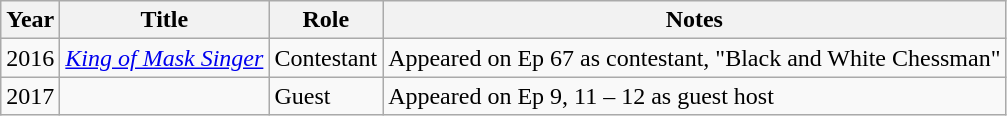<table class="wikitable">
<tr>
<th>Year</th>
<th>Title</th>
<th>Role</th>
<th>Notes</th>
</tr>
<tr>
<td>2016</td>
<td><em><a href='#'>King of Mask Singer</a></em></td>
<td>Contestant</td>
<td>Appeared on Ep 67 as contestant, "Black and White Chessman"</td>
</tr>
<tr>
<td>2017</td>
<td><em></em></td>
<td>Guest</td>
<td>Appeared on Ep 9, 11 – 12 as guest host</td>
</tr>
</table>
